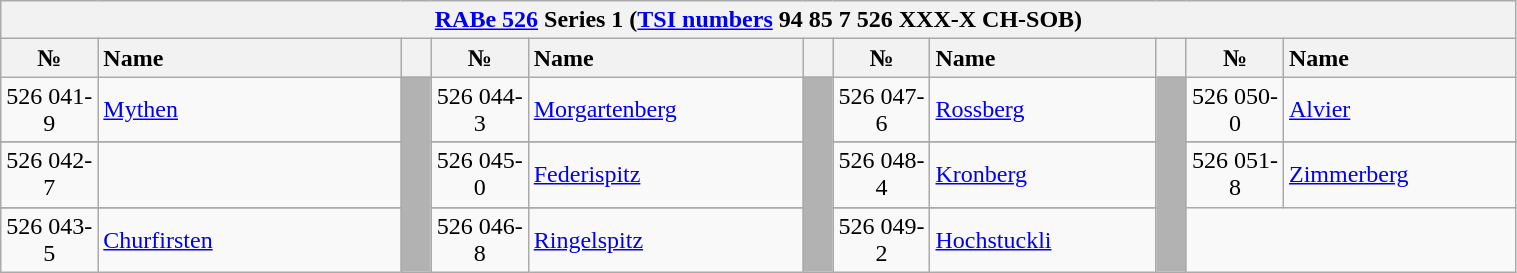<table class="wikitable" style="text-align:center; width:80%;">
<tr class="hintergrundfarbe6">
<th colspan=11><a href='#'>RABe 526</a> Series 1 (<a href='#'>TSI numbers</a> 94 85 7 526 XXX-X CH-SOB)</th>
</tr>
<tr>
<th>№</th>
<th style="text-align:left" width=500>Name</th>
<th> </th>
<th>№</th>
<th style="text-align:left">Name</th>
<th> </th>
<th>№</th>
<th style="text-align:left">Name</th>
<th> </th>
<th>№</th>
<th style="text-align:left">Name</th>
</tr>
<tr>
<td width="5%" align="center">526 041-9</td>
<td align="left" width="20%"><a href='#'>Mythen</a></td>
<td width="2%" rowspan="30" bgcolor="#B2B2B2"></td>
<td width="5%" align="center">526 044-3</td>
<td align="left"><a href='#'>Morgartenberg</a></td>
<td width="2%" rowspan="30" bgcolor="#B2B2B2"></td>
<td width="5%" align="center">526 047-6</td>
<td align="left"><a href='#'>Rossberg</a></td>
<td width="2%" rowspan="30" bgcolor="#B2B2B2"></td>
<td width="5%" align="center">526 050-0</td>
<td align="left"><a href='#'>Alvier</a></td>
</tr>
<tr>
</tr>
<tr>
<td align="center">526 042-7</td>
<td align="left"></td>
<td align="center">526 045-0</td>
<td align="left"><a href='#'>Federispitz</a></td>
<td align="center">526 048-4</td>
<td align="left"><a href='#'>Kronberg</a></td>
<td align="center">526 051-8</td>
<td align="left"><a href='#'>Zimmerberg</a></td>
</tr>
<tr>
</tr>
<tr>
<td align="center">526 043-5</td>
<td align="left"><a href='#'>Churfirsten</a></td>
<td align="center">526 046-8</td>
<td align="left"><a href='#'>Ringelspitz</a></td>
<td align="center">526 049-2</td>
<td align="left"><a href='#'>Hochstuckli</a></td>
</tr>
</table>
